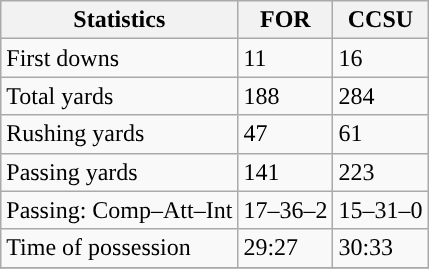<table class="wikitable" style="float: left;">
<tr>
<th>Statistics</th>
<th>FOR</th>
<th>CCSU</th>
</tr>
<tr>
<td>First downs</td>
<td>11</td>
<td>16</td>
</tr>
<tr>
<td>Total yards</td>
<td>188</td>
<td>284</td>
</tr>
<tr>
<td>Rushing yards</td>
<td>47</td>
<td>61</td>
</tr>
<tr>
<td>Passing yards</td>
<td>141</td>
<td>223</td>
</tr>
<tr>
<td>Passing: Comp–Att–Int</td>
<td>17–36–2</td>
<td>15–31–0</td>
</tr>
<tr>
<td>Time of possession</td>
<td>29:27</td>
<td>30:33</td>
</tr>
<tr>
</tr>
</table>
